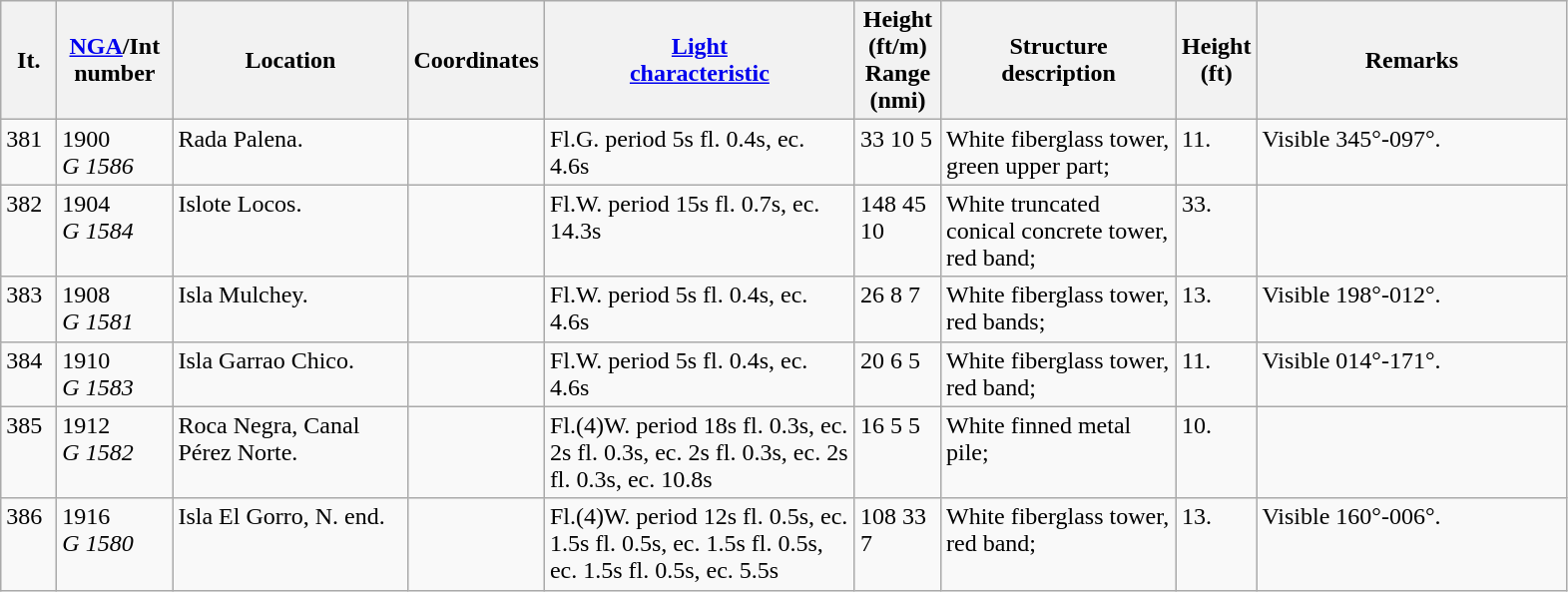<table class="wikitable">
<tr>
<th width="30">It.</th>
<th width="70"><a href='#'>NGA</a>/Int<br>number</th>
<th width="150">Location</th>
<th width="80">Coordinates</th>
<th width="200"><a href='#'>Light<br>characteristic</a></th>
<th width="50">Height (ft/m)<br>Range (nmi)</th>
<th width="150">Structure<br>description</th>
<th width="30">Height (ft)</th>
<th width="200">Remarks</th>
</tr>
<tr valign="top">
<td>381</td>
<td>1900<br><em>G 1586</em></td>
<td>Rada Palena.</td>
<td></td>
<td>Fl.G. period 5s fl. 0.4s, ec. 4.6s</td>
<td>33 10 5</td>
<td>White fiberglass tower, green  upper part;</td>
<td>11.</td>
<td>Visible 345°-097°.</td>
</tr>
<tr valign="top">
<td>382</td>
<td>1904<br><em>G 1584</em></td>
<td>Islote Locos.</td>
<td></td>
<td>Fl.W. period 15s fl. 0.7s, ec. 14.3s</td>
<td>148 45 10</td>
<td>White truncated conical concrete  tower, red band;</td>
<td>33.</td>
<td></td>
</tr>
<tr valign="top">
<td>383</td>
<td>1908<br><em>G 1581</em></td>
<td>Isla Mulchey.</td>
<td></td>
<td>Fl.W. period 5s fl. 0.4s, ec. 4.6s</td>
<td>26 8 7</td>
<td>White fiberglass tower, red  bands;</td>
<td>13.</td>
<td>Visible 198°-012°.</td>
</tr>
<tr valign="top">
<td>384</td>
<td>1910<br><em>G 1583</em></td>
<td>Isla Garrao Chico.</td>
<td></td>
<td>Fl.W. period 5s fl. 0.4s, ec. 4.6s</td>
<td>20 6 5</td>
<td>White fiberglass tower, red band;</td>
<td>11.</td>
<td>Visible 014°-171°.</td>
</tr>
<tr valign="top">
<td>385</td>
<td>1912<br><em>G 1582</em></td>
<td>Roca Negra, Canal Pérez Norte.</td>
<td></td>
<td>Fl.(4)W. period 18s fl. 0.3s, ec. 2s fl. 0.3s, ec. 2s fl. 0.3s, ec. 2s fl. 0.3s, ec. 10.8s</td>
<td>16 5 5</td>
<td>White finned metal pile;</td>
<td>10.</td>
<td></td>
</tr>
<tr valign="top">
<td>386</td>
<td>1916<br><em>G 1580</em></td>
<td>Isla El Gorro, N. end.</td>
<td></td>
<td>Fl.(4)W. period 12s fl. 0.5s, ec. 1.5s fl. 0.5s, ec. 1.5s fl. 0.5s, ec. 1.5s fl. 0.5s, ec. 5.5s</td>
<td>108 33 7</td>
<td>White fiberglass tower, red band;</td>
<td>13.</td>
<td>Visible 160°-006°.</td>
</tr>
</table>
